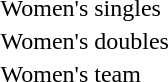<table>
<tr>
<td rowspan=2>Women's singles</td>
<td rowspan=2></td>
<td rowspan=2></td>
<td></td>
</tr>
<tr>
<td></td>
</tr>
<tr>
<td rowspan=2>Women's doubles</td>
<td rowspan=2></td>
<td rowspan=2></td>
<td></td>
</tr>
<tr>
<td></td>
</tr>
<tr>
<td rowspan=2>Women's team</td>
<td rowspan=2></td>
<td rowspan=2></td>
<td></td>
</tr>
<tr>
<td></td>
</tr>
</table>
